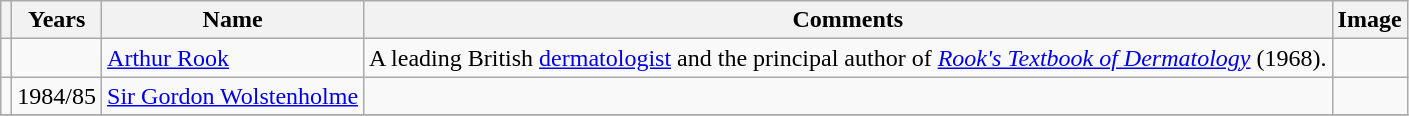<table class="wikitable">
<tr>
<th></th>
<th>Years</th>
<th>Name</th>
<th>Comments</th>
<th>Image</th>
</tr>
<tr>
<td></td>
<td></td>
<td><a href='#'>Arthur Rook</a></td>
<td>A leading British <a href='#'>dermatologist</a> and the principal author of <em><a href='#'>Rook's Textbook of Dermatology</a></em> (1968).</td>
<td></td>
</tr>
<tr>
<td></td>
<td>1984/85</td>
<td><a href='#'>Sir Gordon Wolstenholme</a></td>
<td></td>
<td></td>
</tr>
<tr>
</tr>
</table>
